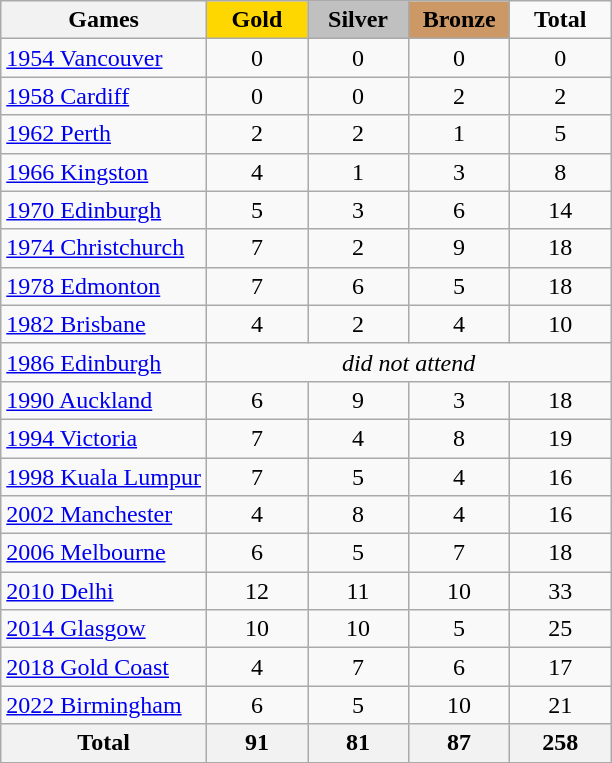<table class="wikitable" style="text-align:center">
<tr>
<th>Games</th>
<td width=60 bgcolor=gold><strong>Gold</strong></td>
<td width=60 bgcolor=silver><strong>Silver</strong></td>
<td width=60 bgcolor=cc9966><strong>Bronze</strong></td>
<td width=60><strong>Total</strong></td>
</tr>
<tr>
<td align=left><a href='#'>1954 Vancouver</a></td>
<td>0</td>
<td>0</td>
<td>0</td>
<td>0</td>
</tr>
<tr>
<td align=left><a href='#'>1958 Cardiff</a></td>
<td>0</td>
<td>0</td>
<td>2</td>
<td>2</td>
</tr>
<tr>
<td align=left><a href='#'>1962 Perth</a></td>
<td>2</td>
<td>2</td>
<td>1</td>
<td>5</td>
</tr>
<tr>
<td align=left><a href='#'>1966 Kingston</a></td>
<td>4</td>
<td>1</td>
<td>3</td>
<td>8</td>
</tr>
<tr>
<td align=left><a href='#'>1970 Edinburgh</a></td>
<td>5</td>
<td>3</td>
<td>6</td>
<td>14</td>
</tr>
<tr>
<td align=left><a href='#'>1974 Christchurch</a></td>
<td>7</td>
<td>2</td>
<td>9</td>
<td>18</td>
</tr>
<tr>
<td align=left><a href='#'>1978 Edmonton</a></td>
<td>7</td>
<td>6</td>
<td>5</td>
<td>18</td>
</tr>
<tr>
<td align=left><a href='#'>1982 Brisbane</a></td>
<td>4</td>
<td>2</td>
<td>4</td>
<td>10</td>
</tr>
<tr>
<td align=left><a href='#'>1986 Edinburgh</a></td>
<td colspan=4><em>did not attend</em></td>
</tr>
<tr>
<td align=left><a href='#'>1990 Auckland</a></td>
<td>6</td>
<td>9</td>
<td>3</td>
<td>18</td>
</tr>
<tr>
<td align=left><a href='#'>1994 Victoria</a></td>
<td>7</td>
<td>4</td>
<td>8</td>
<td>19</td>
</tr>
<tr>
<td align=left><a href='#'>1998 Kuala Lumpur</a></td>
<td>7</td>
<td>5</td>
<td>4</td>
<td>16</td>
</tr>
<tr>
<td align=left><a href='#'>2002 Manchester</a></td>
<td>4</td>
<td>8</td>
<td>4</td>
<td>16</td>
</tr>
<tr>
<td align=left><a href='#'>2006 Melbourne</a></td>
<td>6</td>
<td>5</td>
<td>7</td>
<td>18</td>
</tr>
<tr>
<td align=left><a href='#'>2010 Delhi</a></td>
<td>12</td>
<td>11</td>
<td>10</td>
<td>33</td>
</tr>
<tr>
<td align=left><a href='#'>2014 Glasgow</a></td>
<td>10</td>
<td>10</td>
<td>5</td>
<td>25</td>
</tr>
<tr>
<td align=left><a href='#'>2018 Gold Coast</a></td>
<td>4</td>
<td>7</td>
<td>6</td>
<td>17</td>
</tr>
<tr>
<td align=left><a href='#'>2022 Birmingham</a></td>
<td>6</td>
<td>5</td>
<td>10</td>
<td>21</td>
</tr>
<tr>
<th>Total</th>
<th>91</th>
<th>81</th>
<th>87</th>
<th>258</th>
</tr>
</table>
